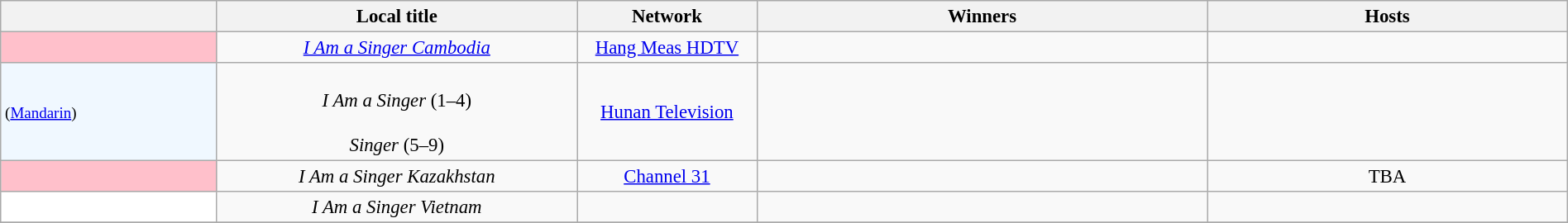<table class="wikitable" style="text-align:center; font-size:95%; line-height:18px; width:100%;">
<tr>
<th scope="col" width="12%"></th>
<th scope="col" width="20%">Local title</th>
<th scope="col" width="10%">Network</th>
<th scope="col" width="25%">Winners</th>
<th scope="col" width="20%">Hosts</th>
</tr>
<tr>
<td bgcolor="#FFC0CB" align="left"></td>
<td><em><a href='#'>I Am a Singer Cambodia</a></em></td>
<td><a href='#'>Hang Meas HDTV</a></td>
<td></td>
<td></td>
</tr>
<tr>
<td bgcolor="#F0F8FF" align="left"> <small>(<a href='#'>Mandarin</a>)</small></td>
<td><em><a href='#'></a></em><br><em>I Am a Singer</em> (1–4)<br><em></em><br><em>Singer</em> (5–9)</td>
<td><a href='#'>Hunan Television</a></td>
<td></td>
<td></td>
</tr>
<tr>
<td bgcolor="#FFC0CB" align="left"></td>
<td><em>I Am a Singer Kazakhstan</em></td>
<td><a href='#'>Channel 31</a></td>
<td></td>
<td>TBA</td>
</tr>
<tr>
<td bgcolor="white" align="left"></td>
<td><em>I Am a Singer Vietnam</em></td>
<td></td>
<td></td>
<td></td>
</tr>
<tr>
</tr>
</table>
